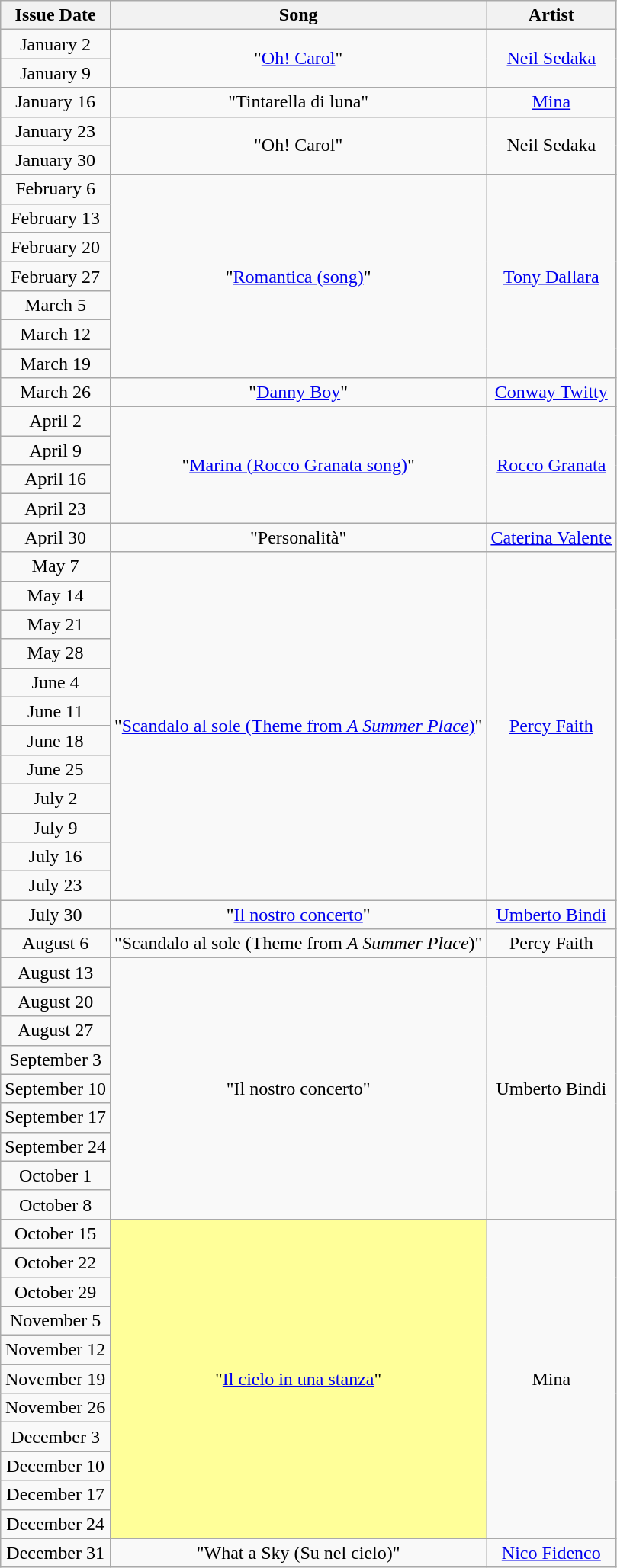<table class="wikitable">
<tr>
<th>Issue Date</th>
<th>Song</th>
<th>Artist</th>
</tr>
<tr>
<td align="center">January 2</td>
<td align="center" rowspan="2">"<a href='#'>Oh! Carol</a>"</td>
<td align="center" rowspan="2"><a href='#'>Neil Sedaka</a></td>
</tr>
<tr>
<td align="center">January 9</td>
</tr>
<tr>
<td align="center">January 16</td>
<td align="center" rowspan="1">"Tintarella di luna"</td>
<td align="center" rowspan="1"><a href='#'>Mina</a></td>
</tr>
<tr>
<td align="center">January 23</td>
<td align="center" rowspan="2">"Oh! Carol"</td>
<td align="center" rowspan="2">Neil Sedaka</td>
</tr>
<tr>
<td align="center">January 30</td>
</tr>
<tr>
<td align="center">February 6</td>
<td align="center" rowspan="7">"<a href='#'>Romantica (song)</a>"</td>
<td align="center" rowspan="7"><a href='#'>Tony Dallara</a></td>
</tr>
<tr>
<td align="center">February 13</td>
</tr>
<tr>
<td align="center">February 20</td>
</tr>
<tr>
<td align="center">February 27</td>
</tr>
<tr>
<td align="center">March 5</td>
</tr>
<tr>
<td align="center">March 12</td>
</tr>
<tr>
<td align="center">March 19</td>
</tr>
<tr>
<td align="center">March 26</td>
<td align="center">"<a href='#'>Danny Boy</a>"</td>
<td align="center"><a href='#'>Conway Twitty</a></td>
</tr>
<tr>
<td align="center">April 2</td>
<td align="center" rowspan="4">"<a href='#'>Marina (Rocco Granata song)</a>"</td>
<td align="center" rowspan="4"><a href='#'>Rocco Granata</a></td>
</tr>
<tr>
<td align="center">April 9</td>
</tr>
<tr>
<td align="center">April 16</td>
</tr>
<tr>
<td align="center">April 23</td>
</tr>
<tr>
<td align="center">April 30</td>
<td align="center" rowspan="1">"Personalità"</td>
<td align="center" rowspan="1"><a href='#'>Caterina Valente</a></td>
</tr>
<tr>
<td align="center">May 7</td>
<td align="center" rowspan="12">"<a href='#'>Scandalo al sole (Theme from <em>A Summer Place</em>)</a>"</td>
<td align="center" rowspan="12"><a href='#'>Percy Faith</a></td>
</tr>
<tr>
<td align="center">May 14</td>
</tr>
<tr>
<td align="center">May 21</td>
</tr>
<tr>
<td align="center">May 28</td>
</tr>
<tr>
<td align="center">June 4</td>
</tr>
<tr>
<td align="center">June 11</td>
</tr>
<tr>
<td align="center">June 18</td>
</tr>
<tr>
<td align="center">June 25</td>
</tr>
<tr>
<td align="center">July 2</td>
</tr>
<tr>
<td align="center">July 9</td>
</tr>
<tr>
<td align="center">July 16</td>
</tr>
<tr>
<td align="center">July 23</td>
</tr>
<tr>
<td align="center">July 30</td>
<td align="center" rowspan="1">"<a href='#'>Il nostro concerto</a>"</td>
<td align="center" rowspan="1"><a href='#'>Umberto Bindi</a></td>
</tr>
<tr>
<td align="center">August 6</td>
<td align="center" rowspan="1">"Scandalo al sole (Theme from <em>A Summer Place</em>)"</td>
<td align="center" rowspan="1">Percy Faith</td>
</tr>
<tr>
<td align="center">August 13</td>
<td align="center" rowspan="9">"Il nostro concerto"</td>
<td align="center" rowspan="9">Umberto Bindi</td>
</tr>
<tr>
<td align="center">August 20</td>
</tr>
<tr>
<td align="center">August 27</td>
</tr>
<tr>
<td align="center">September 3</td>
</tr>
<tr>
<td align="center">September 10</td>
</tr>
<tr>
<td align="center">September 17</td>
</tr>
<tr>
<td align="center">September 24</td>
</tr>
<tr>
<td align="center">October 1</td>
</tr>
<tr>
<td align="center">October 8</td>
</tr>
<tr>
<td align="center">October 15</td>
<td bgcolor=#FFFF99 align="center" rowspan="11">"<a href='#'>Il cielo in una stanza</a>"</td>
<td align="center" rowspan="11">Mina</td>
</tr>
<tr>
<td align="center">October 22</td>
</tr>
<tr>
<td align="center">October 29</td>
</tr>
<tr>
<td align="center">November 5</td>
</tr>
<tr>
<td align="center">November 12</td>
</tr>
<tr>
<td align="center">November 19</td>
</tr>
<tr>
<td align="center">November 26</td>
</tr>
<tr>
<td align="center">December 3</td>
</tr>
<tr>
<td align="center">December 10</td>
</tr>
<tr>
<td align="center">December 17</td>
</tr>
<tr>
<td align="center">December 24</td>
</tr>
<tr>
<td align="center">December 31</td>
<td align="center" rowspan="1">"What a Sky (Su nel cielo)"</td>
<td align="center" rowspan="1"><a href='#'>Nico Fidenco</a></td>
</tr>
</table>
